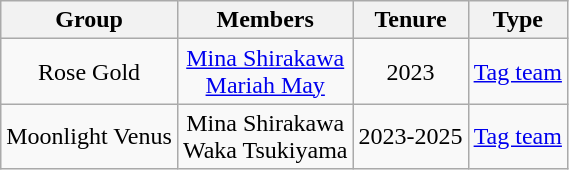<table class="wikitable sortable" style="text-align:center;">
<tr>
<th>Group</th>
<th>Members</th>
<th>Tenure</th>
<th>Type</th>
</tr>
<tr>
<td>Rose Gold</td>
<td><a href='#'>Mina Shirakawa</a><br><a href='#'>Mariah May</a></td>
<td>2023</td>
<td><a href='#'>Tag team</a></td>
</tr>
<tr>
<td>Moonlight Venus</td>
<td>Mina Shirakawa<br>Waka Tsukiyama</td>
<td>2023-2025</td>
<td><a href='#'>Tag team</a></td>
</tr>
</table>
